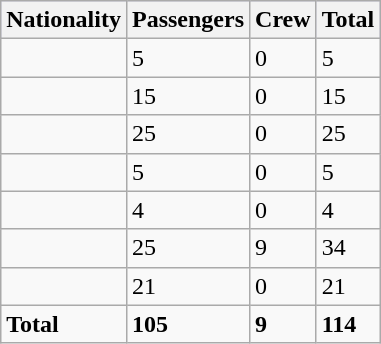<table class="wikitable sortable">
<tr style="background:#ccf;">
<th>Nationality</th>
<th>Passengers</th>
<th>Crew</th>
<th>Total</th>
</tr>
<tr valign=top>
<td></td>
<td>5</td>
<td>0</td>
<td>5</td>
</tr>
<tr valign=top>
<td></td>
<td>15</td>
<td>0</td>
<td>15</td>
</tr>
<tr valign=top>
<td></td>
<td>25</td>
<td>0</td>
<td>25</td>
</tr>
<tr valign=top>
<td></td>
<td>5</td>
<td>0</td>
<td>5</td>
</tr>
<tr valign=top>
<td></td>
<td>4</td>
<td>0</td>
<td>4</td>
</tr>
<tr valign=top>
<td></td>
<td>25</td>
<td>9</td>
<td>34</td>
</tr>
<tr valign=top>
<td></td>
<td>21</td>
<td>0</td>
<td>21</td>
</tr>
<tr valign=top>
<td><strong>Total</strong></td>
<td><strong>105</strong></td>
<td><strong>9</strong></td>
<td><strong>114</strong></td>
</tr>
</table>
